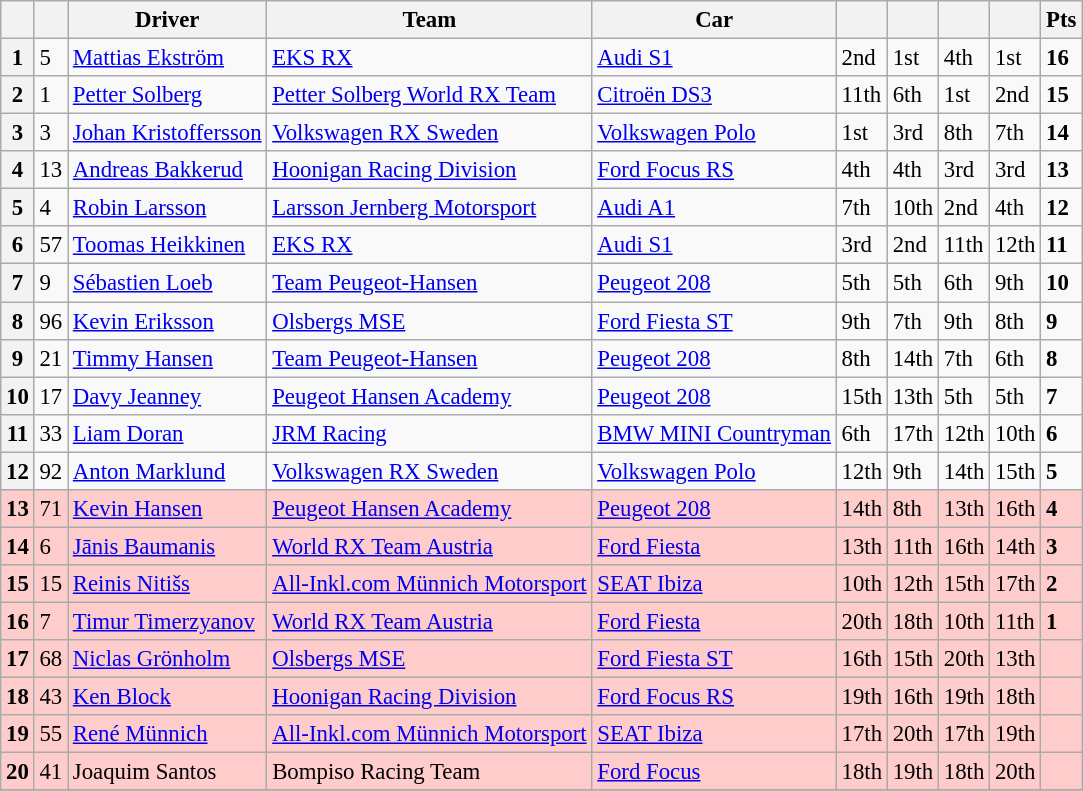<table class=wikitable style="font-size:95%">
<tr>
<th></th>
<th></th>
<th>Driver</th>
<th>Team</th>
<th>Car</th>
<th></th>
<th></th>
<th></th>
<th></th>
<th>Pts</th>
</tr>
<tr>
<th>1</th>
<td>5</td>
<td> <a href='#'>Mattias Ekström</a></td>
<td><a href='#'>EKS RX</a></td>
<td><a href='#'>Audi S1</a></td>
<td>2nd</td>
<td>1st</td>
<td>4th</td>
<td>1st</td>
<td><strong>16</strong></td>
</tr>
<tr>
<th>2</th>
<td>1</td>
<td> <a href='#'>Petter Solberg</a></td>
<td><a href='#'>Petter Solberg World RX Team</a></td>
<td><a href='#'>Citroën DS3</a></td>
<td>11th</td>
<td>6th</td>
<td>1st</td>
<td>2nd</td>
<td><strong>15</strong></td>
</tr>
<tr>
<th>3</th>
<td>3</td>
<td> <a href='#'>Johan Kristoffersson</a></td>
<td><a href='#'>Volkswagen RX Sweden</a></td>
<td><a href='#'>Volkswagen Polo</a></td>
<td>1st</td>
<td>3rd</td>
<td>8th</td>
<td>7th</td>
<td><strong>14</strong></td>
</tr>
<tr>
<th>4</th>
<td>13</td>
<td> <a href='#'>Andreas Bakkerud</a></td>
<td><a href='#'>Hoonigan Racing Division</a></td>
<td><a href='#'>Ford Focus RS</a></td>
<td>4th</td>
<td>4th</td>
<td>3rd</td>
<td>3rd</td>
<td><strong>13</strong></td>
</tr>
<tr>
<th>5</th>
<td>4</td>
<td> <a href='#'>Robin Larsson</a></td>
<td><a href='#'>Larsson Jernberg Motorsport</a></td>
<td><a href='#'>Audi A1</a></td>
<td>7th</td>
<td>10th</td>
<td>2nd</td>
<td>4th</td>
<td><strong>12</strong></td>
</tr>
<tr>
<th>6</th>
<td>57</td>
<td> <a href='#'>Toomas Heikkinen</a></td>
<td><a href='#'>EKS RX</a></td>
<td><a href='#'>Audi S1</a></td>
<td>3rd</td>
<td>2nd</td>
<td>11th</td>
<td>12th</td>
<td><strong>11</strong></td>
</tr>
<tr>
<th>7</th>
<td>9</td>
<td> <a href='#'>Sébastien Loeb</a></td>
<td><a href='#'>Team Peugeot-Hansen</a></td>
<td><a href='#'>Peugeot 208</a></td>
<td>5th</td>
<td>5th</td>
<td>6th</td>
<td>9th</td>
<td><strong>10</strong></td>
</tr>
<tr>
<th>8</th>
<td>96</td>
<td> <a href='#'>Kevin Eriksson</a></td>
<td><a href='#'>Olsbergs MSE</a></td>
<td><a href='#'>Ford Fiesta ST</a></td>
<td>9th</td>
<td>7th</td>
<td>9th</td>
<td>8th</td>
<td><strong>9</strong></td>
</tr>
<tr>
<th>9</th>
<td>21</td>
<td> <a href='#'>Timmy Hansen</a></td>
<td><a href='#'>Team Peugeot-Hansen</a></td>
<td><a href='#'>Peugeot 208</a></td>
<td>8th</td>
<td>14th</td>
<td>7th</td>
<td>6th</td>
<td><strong>8</strong></td>
</tr>
<tr>
<th>10</th>
<td>17</td>
<td> <a href='#'>Davy Jeanney</a></td>
<td><a href='#'>Peugeot Hansen Academy</a></td>
<td><a href='#'>Peugeot 208</a></td>
<td>15th</td>
<td>13th</td>
<td>5th</td>
<td>5th</td>
<td><strong>7</strong></td>
</tr>
<tr>
<th>11</th>
<td>33</td>
<td> <a href='#'>Liam Doran</a></td>
<td><a href='#'>JRM Racing</a></td>
<td><a href='#'>BMW MINI Countryman</a></td>
<td>6th</td>
<td>17th</td>
<td>12th</td>
<td>10th</td>
<td><strong>6</strong></td>
</tr>
<tr>
<th>12</th>
<td>92</td>
<td> <a href='#'>Anton Marklund</a></td>
<td><a href='#'>Volkswagen RX Sweden</a></td>
<td><a href='#'>Volkswagen Polo</a></td>
<td>12th</td>
<td>9th</td>
<td>14th</td>
<td>15th</td>
<td><strong>5</strong></td>
</tr>
<tr>
<th style="background:#ffcccc;">13</th>
<td style="background:#ffcccc;">71</td>
<td style="background:#ffcccc;"> <a href='#'>Kevin Hansen</a></td>
<td style="background:#ffcccc;"><a href='#'>Peugeot Hansen Academy</a></td>
<td style="background:#ffcccc;"><a href='#'>Peugeot 208</a></td>
<td style="background:#ffcccc;">14th</td>
<td style="background:#ffcccc;">8th</td>
<td style="background:#ffcccc;">13th</td>
<td style="background:#ffcccc;">16th</td>
<td style="background:#ffcccc;"><strong>4</strong></td>
</tr>
<tr>
<th style="background:#ffcccc;">14</th>
<td style="background:#ffcccc;">6</td>
<td style="background:#ffcccc;"> <a href='#'>Jānis Baumanis</a></td>
<td style="background:#ffcccc;"><a href='#'>World RX Team Austria</a></td>
<td style="background:#ffcccc;"><a href='#'>Ford Fiesta</a></td>
<td style="background:#ffcccc;">13th</td>
<td style="background:#ffcccc;">11th</td>
<td style="background:#ffcccc;">16th</td>
<td style="background:#ffcccc;">14th</td>
<td style="background:#ffcccc;"><strong>3</strong></td>
</tr>
<tr>
<th style="background:#ffcccc;">15</th>
<td style="background:#ffcccc;">15</td>
<td style="background:#ffcccc;"> <a href='#'>Reinis Nitišs</a></td>
<td style="background:#ffcccc;"><a href='#'>All-Inkl.com Münnich Motorsport</a></td>
<td style="background:#ffcccc;"><a href='#'>SEAT Ibiza</a></td>
<td style="background:#ffcccc;">10th</td>
<td style="background:#ffcccc;">12th</td>
<td style="background:#ffcccc;">15th</td>
<td style="background:#ffcccc;">17th</td>
<td style="background:#ffcccc;"><strong>2</strong></td>
</tr>
<tr>
<th style="background:#ffcccc;">16</th>
<td style="background:#ffcccc;">7</td>
<td style="background:#ffcccc;"> <a href='#'>Timur Timerzyanov</a></td>
<td style="background:#ffcccc;"><a href='#'>World RX Team Austria</a></td>
<td style="background:#ffcccc;"><a href='#'>Ford Fiesta</a></td>
<td style="background:#ffcccc;">20th</td>
<td style="background:#ffcccc;">18th</td>
<td style="background:#ffcccc;">10th</td>
<td style="background:#ffcccc;">11th</td>
<td style="background:#ffcccc;"><strong>1</strong></td>
</tr>
<tr>
<th style="background:#ffcccc;">17</th>
<td style="background:#ffcccc;">68</td>
<td style="background:#ffcccc;"> <a href='#'>Niclas Grönholm</a></td>
<td style="background:#ffcccc;"><a href='#'>Olsbergs MSE</a></td>
<td style="background:#ffcccc;"><a href='#'>Ford Fiesta ST</a></td>
<td style="background:#ffcccc;">16th</td>
<td style="background:#ffcccc;">15th</td>
<td style="background:#ffcccc;">20th</td>
<td style="background:#ffcccc;">13th</td>
<td style="background:#ffcccc;"></td>
</tr>
<tr>
<th style="background:#ffcccc;">18</th>
<td style="background:#ffcccc;">43</td>
<td style="background:#ffcccc;"> <a href='#'>Ken Block</a></td>
<td style="background:#ffcccc;"><a href='#'>Hoonigan Racing Division</a></td>
<td style="background:#ffcccc;"><a href='#'>Ford Focus RS</a></td>
<td style="background:#ffcccc;">19th</td>
<td style="background:#ffcccc;">16th</td>
<td style="background:#ffcccc;">19th</td>
<td style="background:#ffcccc;">18th</td>
<td style="background:#ffcccc;"></td>
</tr>
<tr>
<th style="background:#ffcccc;">19</th>
<td style="background:#ffcccc;">55</td>
<td style="background:#ffcccc;"> <a href='#'>René Münnich</a></td>
<td style="background:#ffcccc;"><a href='#'>All-Inkl.com Münnich Motorsport</a></td>
<td style="background:#ffcccc;"><a href='#'>SEAT Ibiza</a></td>
<td style="background:#ffcccc;">17th</td>
<td style="background:#ffcccc;">20th</td>
<td style="background:#ffcccc;">17th</td>
<td style="background:#ffcccc;">19th</td>
<td style="background:#ffcccc;"></td>
</tr>
<tr>
<th style="background:#ffcccc;">20</th>
<td style="background:#ffcccc;">41</td>
<td style="background:#ffcccc;"> Joaquim Santos</td>
<td style="background:#ffcccc;">Bompiso Racing Team</td>
<td style="background:#ffcccc;"><a href='#'>Ford Focus</a></td>
<td style="background:#ffcccc;">18th</td>
<td style="background:#ffcccc;">19th</td>
<td style="background:#ffcccc;">18th</td>
<td style="background:#ffcccc;">20th</td>
<td style="background:#ffcccc;"></td>
</tr>
<tr>
</tr>
</table>
